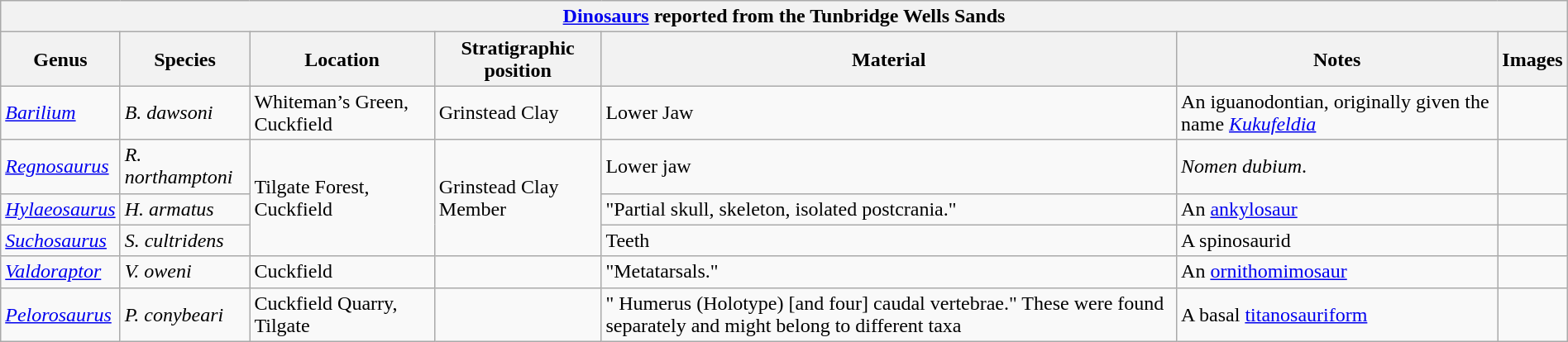<table class="wikitable" width="100%" align="center">
<tr>
<th colspan="7" align="center"><strong><a href='#'>Dinosaurs</a> reported from the Tunbridge Wells Sands</strong></th>
</tr>
<tr>
<th>Genus</th>
<th>Species</th>
<th>Location</th>
<th>Stratigraphic position</th>
<th>Material</th>
<th>Notes</th>
<th>Images</th>
</tr>
<tr>
<td><em><a href='#'>Barilium</a></em></td>
<td><em>B. dawsoni</em></td>
<td>Whiteman’s Green, Cuckfield</td>
<td>Grinstead Clay</td>
<td>Lower Jaw</td>
<td>An iguanodontian, originally given the name <em><a href='#'>Kukufeldia</a></em></td>
<td></td>
</tr>
<tr>
<td><em><a href='#'>Regnosaurus</a></em></td>
<td><em>R. northamptoni</em></td>
<td rowspan="3">Tilgate Forest, Cuckfield</td>
<td rowspan="3">Grinstead Clay Member</td>
<td>Lower jaw</td>
<td><em>Nomen dubium</em>.</td>
<td></td>
</tr>
<tr>
<td><em><a href='#'>Hylaeosaurus</a></em></td>
<td><em>H. armatus</em></td>
<td>"Partial skull, skeleton, isolated postcrania."</td>
<td>An <a href='#'>ankylosaur</a></td>
<td></td>
</tr>
<tr>
<td><em><a href='#'>Suchosaurus</a></em></td>
<td><em>S. cultridens</em></td>
<td>Teeth</td>
<td>A spinosaurid</td>
<td></td>
</tr>
<tr>
<td><em><a href='#'>Valdoraptor</a></em></td>
<td><em>V. oweni</em></td>
<td>Cuckfield</td>
<td></td>
<td>"Metatarsals."</td>
<td>An <a href='#'>ornithomimosaur</a></td>
<td></td>
</tr>
<tr>
<td><em><a href='#'>Pelorosaurus</a></em></td>
<td><em>P. conybeari</em></td>
<td>Cuckfield Quarry, Tilgate</td>
<td></td>
<td>" Humerus (Holotype) [and four] caudal vertebrae." These were found separately and might belong to different taxa</td>
<td>A basal <a href='#'>titanosauriform</a></td>
<td></td>
</tr>
</table>
